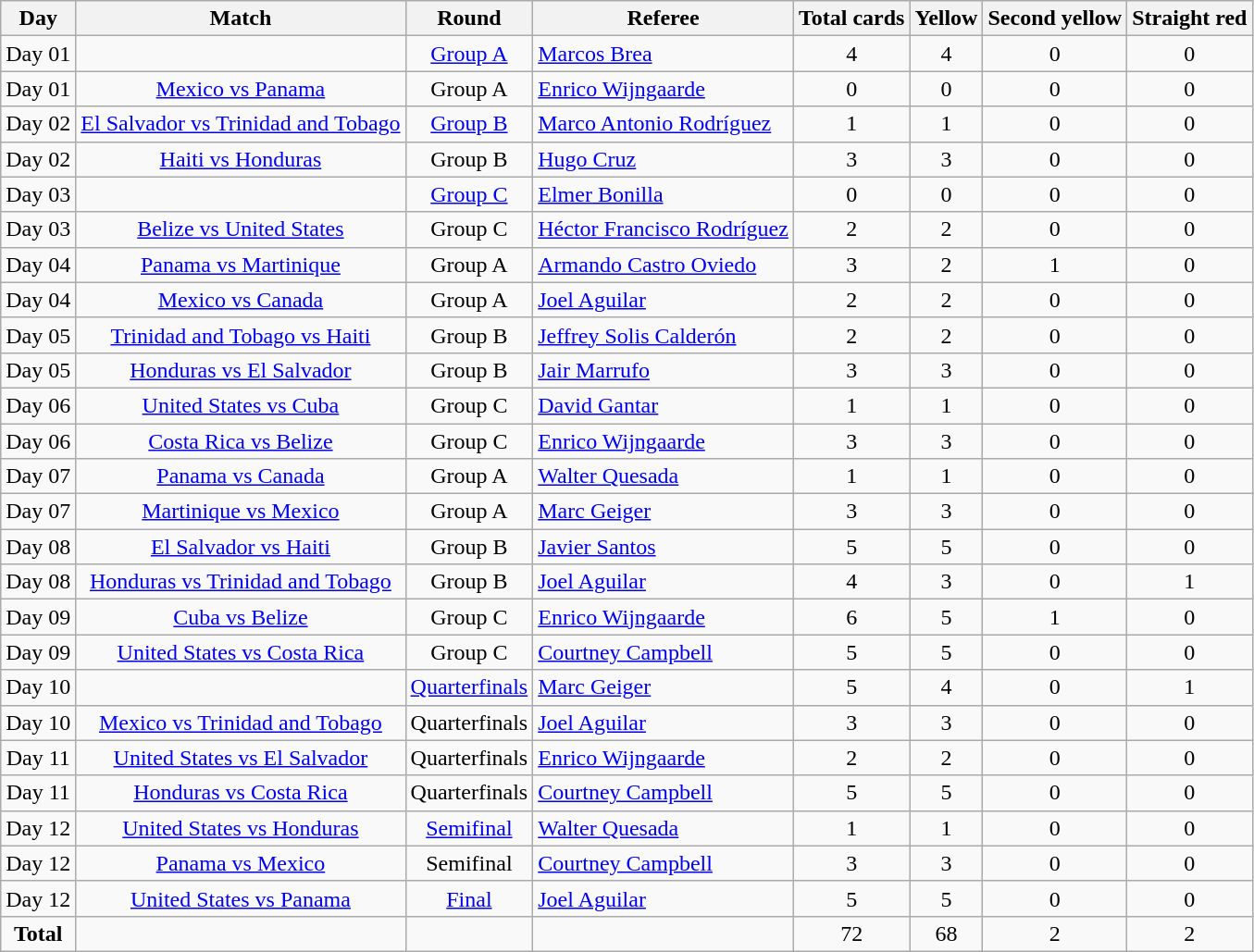<table class="wikitable sortable" style="text-align:center">
<tr>
<th>Day</th>
<th {text-align:justify}>Match</th>
<th>Round</th>
<th>Referee</th>
<th>Total cards</th>
<th> Yellow</th>
<th> Second yellow</th>
<th> Straight red</th>
</tr>
<tr>
<td>Day <span>0</span>1</td>
<td style="text-align:center;"></td>
<td><a href='#'>Group A</a></td>
<td style="text-align:left;"> <a href='#'>Marcos Brea</a></td>
<td>4</td>
<td>4</td>
<td>0</td>
<td>0</td>
</tr>
<tr>
<td>Day <span>0</span>1</td>
<td style="text-align:center;"> <a href='#'>Mexico vs Panama</a> </td>
<td>Group A</td>
<td style="text-align:left;"> <a href='#'>Enrico Wijngaarde</a></td>
<td>0</td>
<td>0</td>
<td>0</td>
<td>0</td>
</tr>
<tr>
<td>Day <span>0</span>2</td>
<td style="text-align:center;"> <a href='#'>El Salvador vs Trinidad and Tobago</a> </td>
<td><a href='#'>Group B</a></td>
<td style="text-align:left;"> <a href='#'>Marco Antonio Rodríguez</a></td>
<td>1</td>
<td>1</td>
<td>0</td>
<td>0</td>
</tr>
<tr>
<td>Day <span>0</span>2</td>
<td style="text-align:center;"> <a href='#'>Haiti vs Honduras</a> </td>
<td>Group B</td>
<td style="text-align:left;"> <a href='#'>Hugo Cruz</a></td>
<td>3</td>
<td>3</td>
<td>0</td>
<td>0</td>
</tr>
<tr>
<td>Day <span>0</span>3</td>
<td style="text-align:center;"></td>
<td><a href='#'>Group C</a></td>
<td style="text-align:left;"> <a href='#'>Elmer Bonilla </a></td>
<td>0</td>
<td>0</td>
<td>0</td>
<td>0</td>
</tr>
<tr>
<td>Day <span>0</span>3</td>
<td style="text-align:center;"> <a href='#'>Belize vs United States</a> </td>
<td>Group C</td>
<td style="text-align:left;"> <a href='#'>Héctor Francisco Rodríguez</a></td>
<td>2</td>
<td>2</td>
<td>0</td>
<td>0</td>
</tr>
<tr>
<td>Day <span>0</span>4</td>
<td style="text-align:center;"> <a href='#'>Panama vs Martinique</a> </td>
<td>Group A</td>
<td style="text-align:left;"> <a href='#'>Armando Castro Oviedo</a></td>
<td>3</td>
<td>2</td>
<td>1</td>
<td>0</td>
</tr>
<tr>
<td>Day <span>0</span>4</td>
<td style="text-align:center;"> <a href='#'>Mexico vs Canada</a> </td>
<td>Group A</td>
<td style="text-align:left;"> <a href='#'>Joel Aguilar</a></td>
<td>2</td>
<td>2</td>
<td>0</td>
<td>0</td>
</tr>
<tr>
<td>Day <span>0</span>5</td>
<td style="text-align:center;"> <a href='#'>Trinidad and Tobago vs Haiti</a> </td>
<td>Group B</td>
<td style="text-align:left;"> <a href='#'>Jeffrey Solis Calderón</a></td>
<td>2</td>
<td>2</td>
<td>0</td>
<td>0</td>
</tr>
<tr>
<td>Day <span>0</span>5</td>
<td style="text-align:center;"> <a href='#'>Honduras vs El Salvador</a> </td>
<td>Group B</td>
<td style="text-align:left;"> <a href='#'>Jair Marrufo</a></td>
<td>3</td>
<td>3</td>
<td>0</td>
<td>0</td>
</tr>
<tr>
<td>Day <span>0</span>6</td>
<td style="text-align:center;"> <a href='#'>United States vs Cuba</a> </td>
<td>Group C</td>
<td style="text-align:left;"> <a href='#'>David Gantar</a></td>
<td>1</td>
<td>1</td>
<td>0</td>
<td>0</td>
</tr>
<tr>
<td>Day <span>0</span>6</td>
<td style="text-align:center;"> <a href='#'>Costa Rica vs Belize</a> </td>
<td>Group C</td>
<td style="text-align:left;"> <a href='#'>Enrico Wijngaarde</a></td>
<td>3</td>
<td>3</td>
<td>0</td>
<td>0</td>
</tr>
<tr>
<td>Day <span>0</span>7</td>
<td style="text-align:center;"> <a href='#'>Panama vs Canada</a> </td>
<td>Group A</td>
<td style="text-align:left;"> <a href='#'>Walter Quesada</a></td>
<td>1</td>
<td>1</td>
<td>0</td>
<td>0</td>
</tr>
<tr>
<td>Day <span>0</span>7</td>
<td style="text-align:center;"> <a href='#'>Martinique vs Mexico</a> </td>
<td>Group A</td>
<td style="text-align:left;"> <a href='#'>Marc Geiger</a></td>
<td>3</td>
<td>3</td>
<td>0</td>
<td>0</td>
</tr>
<tr>
<td>Day <span>0</span>8</td>
<td style="text-align:center;"> <a href='#'>El Salvador vs Haiti</a> </td>
<td>Group B</td>
<td style="text-align:left;"> <a href='#'>Javier Santos</a></td>
<td>5</td>
<td>5</td>
<td>0</td>
<td>0</td>
</tr>
<tr>
<td>Day <span>0</span>8</td>
<td style="text-align:center;"> <a href='#'>Honduras vs Trinidad and Tobago</a> </td>
<td>Group B</td>
<td style="text-align:left;"> <a href='#'>Joel Aguilar</a></td>
<td>4</td>
<td>3</td>
<td>0</td>
<td>1</td>
</tr>
<tr>
<td>Day <span>0</span>9</td>
<td style="text-align:center;"> <a href='#'>Cuba vs Belize</a> </td>
<td>Group C</td>
<td style="text-align:left;"> <a href='#'>Enrico Wijngaarde</a></td>
<td>6</td>
<td>5</td>
<td>1</td>
<td>0</td>
</tr>
<tr>
<td>Day <span>0</span>9</td>
<td style="text-align:center;"> <a href='#'>United States vs Costa Rica</a> </td>
<td>Group C</td>
<td style="text-align:left;"> <a href='#'>Courtney Campbell</a></td>
<td>5</td>
<td>5</td>
<td>0</td>
<td>0</td>
</tr>
<tr>
<td>Day 10</td>
<td style="text-align:center;"></td>
<td><a href='#'>Quarterfinals</a></td>
<td style="text-align:left;"> <a href='#'>Marc Geiger</a></td>
<td>5</td>
<td>4</td>
<td>0</td>
<td>1</td>
</tr>
<tr>
<td>Day 10</td>
<td style="text-align:center;"> <a href='#'>Mexico vs Trinidad and Tobago</a> </td>
<td>Quarterfinals</td>
<td style="text-align:left;"> <a href='#'>Joel Aguilar</a></td>
<td>3</td>
<td>3</td>
<td>0</td>
<td>0</td>
</tr>
<tr>
<td>Day 11</td>
<td style="text-align:center;"> <a href='#'>United States vs El Salvador</a> </td>
<td>Quarterfinals</td>
<td style="text-align:left;"> <a href='#'>Enrico Wijngaarde</a></td>
<td>2</td>
<td>2</td>
<td>0</td>
<td>0</td>
</tr>
<tr>
<td>Day 11</td>
<td style="text-align:center;"> <a href='#'>Honduras vs Costa Rica</a> </td>
<td>Quarterfinals</td>
<td style="text-align:left;"> <a href='#'>Courtney Campbell</a></td>
<td>5</td>
<td>5</td>
<td>0</td>
<td>0</td>
</tr>
<tr>
<td>Day 12</td>
<td style="text-align:center;"> <a href='#'>United States vs Honduras</a> </td>
<td><a href='#'>Semifinal</a></td>
<td style="text-align:left;"> <a href='#'>Walter Quesada</a></td>
<td>1</td>
<td>1</td>
<td>0</td>
<td>0</td>
</tr>
<tr>
<td>Day 12</td>
<td style="text-align:center;"> <a href='#'>Panama vs Mexico</a> </td>
<td>Semifinal</td>
<td style="text-align:left;"> <a href='#'>Courtney Campbell</a></td>
<td>3</td>
<td>3</td>
<td>0</td>
<td>0</td>
</tr>
<tr>
<td>Day 12</td>
<td style="text-align:center;"> <a href='#'>United States vs Panama</a> </td>
<td><a href='#'>Final</a></td>
<td style="text-align:left;"> <a href='#'>Joel Aguilar</a></td>
<td>5</td>
<td>5</td>
<td>0</td>
<td>0</td>
</tr>
<tr class="sortbottom">
<td><strong>Total</strong></td>
<td style="text-align:center;"></td>
<td></td>
<td style="text-align:left;"></td>
<td>72</td>
<td>68</td>
<td>2</td>
<td>2</td>
</tr>
</table>
